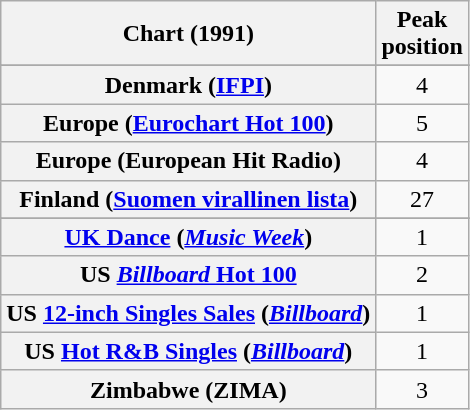<table class="wikitable sortable plainrowheaders" style="text-align:center">
<tr>
<th>Chart (1991)</th>
<th>Peak<br>position</th>
</tr>
<tr>
</tr>
<tr>
</tr>
<tr>
</tr>
<tr>
</tr>
<tr>
</tr>
<tr>
<th scope="row">Denmark (<a href='#'>IFPI</a>)</th>
<td>4</td>
</tr>
<tr>
<th scope="row">Europe (<a href='#'>Eurochart Hot 100</a>)</th>
<td>5</td>
</tr>
<tr>
<th scope="row">Europe (European Hit Radio)</th>
<td>4</td>
</tr>
<tr>
<th scope="row">Finland (<a href='#'>Suomen virallinen lista</a>)</th>
<td>27</td>
</tr>
<tr>
</tr>
<tr>
</tr>
<tr>
</tr>
<tr>
</tr>
<tr>
</tr>
<tr>
</tr>
<tr>
</tr>
<tr>
</tr>
<tr>
</tr>
<tr>
</tr>
<tr>
<th scope="row"><a href='#'>UK Dance</a> (<em><a href='#'>Music Week</a></em>)</th>
<td>1</td>
</tr>
<tr>
<th scope="row">US <a href='#'><em>Billboard</em> Hot 100</a></th>
<td>2</td>
</tr>
<tr>
<th scope="row">US <a href='#'>12-inch Singles Sales</a> (<em><a href='#'>Billboard</a></em>)</th>
<td>1</td>
</tr>
<tr>
<th scope="row">US <a href='#'>Hot R&B Singles</a> (<em><a href='#'>Billboard</a></em>)</th>
<td>1</td>
</tr>
<tr>
<th scope="row">Zimbabwe (ZIMA)</th>
<td>3</td>
</tr>
</table>
